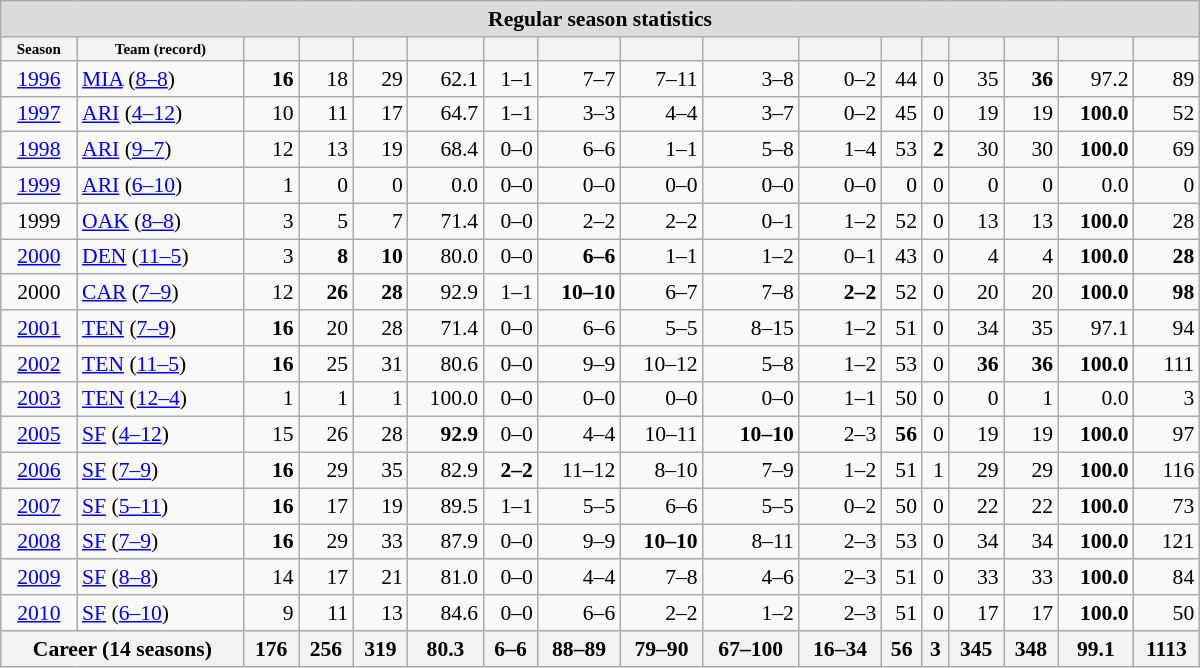<table class="wikitable collapsible collapsed" style="margin: auto; text-align:right; font-size:90%; width:800px;">
<tr>
<th style="background-color:#dcdcdc;" colspan="17">Regular season statistics</th>
</tr>
<tr style="font-size:x-small;">
<th>Season</th>
<th>Team (record)</th>
<th></th>
<th></th>
<th></th>
<th></th>
<th></th>
<th></th>
<th></th>
<th></th>
<th></th>
<th></th>
<th></th>
<th></th>
<th></th>
<th></th>
<th></th>
</tr>
<tr>
<td style="text-align:center;"><a href='#'>1996</a></td>
<td style="text-align:left;" nowrap="nowrap"><a href='#'>MIA</a> (<a href='#'>8–8</a>)</td>
<td><strong>16</strong></td>
<td>18</td>
<td>29</td>
<td>62.1</td>
<td>1–1</td>
<td>7–7</td>
<td>7–11</td>
<td>3–8</td>
<td>0–2</td>
<td>44</td>
<td>0</td>
<td>35</td>
<td><strong>36</strong></td>
<td>97.2</td>
<td>89</td>
</tr>
<tr>
<td style="text-align:center;"><a href='#'>1997</a></td>
<td style="text-align:left;" nowrap="nowrap"><a href='#'>ARI</a> (<a href='#'>4–12</a>)</td>
<td>10</td>
<td>11</td>
<td>17</td>
<td>64.7</td>
<td>1–1</td>
<td>3–3</td>
<td>4–4</td>
<td>3–7</td>
<td>0–2</td>
<td>45</td>
<td>0</td>
<td>19</td>
<td>19</td>
<td><strong>100.0</strong></td>
<td>52</td>
</tr>
<tr>
<td style="text-align:center;"><a href='#'>1998</a></td>
<td style="text-align:left;" nowrap="nowrap"><a href='#'>ARI</a> (<a href='#'>9–7</a>)</td>
<td>12</td>
<td>13</td>
<td>19</td>
<td>68.4</td>
<td>0–0</td>
<td>6–6</td>
<td>1–1</td>
<td>5–8</td>
<td>1–4</td>
<td>53</td>
<td><strong>2</strong></td>
<td>30</td>
<td>30</td>
<td><strong>100.0</strong></td>
<td>69</td>
</tr>
<tr>
<td style="text-align:center;"><a href='#'>1999</a></td>
<td style="text-align:left;" nowrap="nowrap"><a href='#'>ARI</a> (<a href='#'>6–10</a>)</td>
<td>1</td>
<td>0</td>
<td>0</td>
<td>0.0</td>
<td>0–0</td>
<td>0–0</td>
<td>0–0</td>
<td>0–0</td>
<td>0–0</td>
<td>0</td>
<td>0</td>
<td>0</td>
<td>0</td>
<td>0.0</td>
<td>0</td>
</tr>
<tr>
<td style="text-align:center;">1999</td>
<td style="text-align:left;" nowrap="nowrap"><a href='#'>OAK</a> (<a href='#'>8–8</a>)</td>
<td>3</td>
<td>5</td>
<td>7</td>
<td>71.4</td>
<td>0–0</td>
<td>2–2</td>
<td>2–2</td>
<td>0–1</td>
<td>1–2</td>
<td>52</td>
<td>0</td>
<td>13</td>
<td>13</td>
<td><strong>100.0</strong></td>
<td>28</td>
</tr>
<tr>
<td style="text-align:center;"><a href='#'>2000</a></td>
<td style="text-align:left;" nowrap="nowrap"><a href='#'>DEN</a> (<a href='#'>11–5</a>)</td>
<td>3</td>
<td><strong>8</strong></td>
<td><strong>10</strong></td>
<td>80.0</td>
<td>0–0</td>
<td><strong>6–6</strong></td>
<td>1–1</td>
<td>1–2</td>
<td>0–1</td>
<td>43</td>
<td>0</td>
<td>4</td>
<td>4</td>
<td><strong>100.0</strong></td>
<td><strong>28</strong></td>
</tr>
<tr>
<td style="text-align:center;">2000</td>
<td style="text-align:left;" nowrap="nowrap"><a href='#'>CAR</a> (<a href='#'>7–9</a>)</td>
<td>12</td>
<td><strong>26</strong></td>
<td><strong>28</strong></td>
<td>92.9</td>
<td>1–1</td>
<td><strong>10–10</strong></td>
<td>6–7</td>
<td>7–8</td>
<td><strong>2–2</strong></td>
<td>52</td>
<td>0</td>
<td>20</td>
<td>20</td>
<td><strong>100.0</strong></td>
<td><strong>98</strong></td>
</tr>
<tr>
<td style="text-align:center;"><a href='#'>2001</a></td>
<td style="text-align:left;" nowrap="nowrap"><a href='#'>TEN</a> (<a href='#'>7–9</a>)</td>
<td><strong>16</strong></td>
<td>20</td>
<td>28</td>
<td>71.4</td>
<td>0–0</td>
<td>6–6</td>
<td>5–5</td>
<td>8–15</td>
<td>1–2</td>
<td>51</td>
<td>0</td>
<td>34</td>
<td>35</td>
<td>97.1</td>
<td>94</td>
</tr>
<tr>
<td style="text-align:center;"><a href='#'>2002</a></td>
<td style="text-align:left;" nowrap="nowrap"><a href='#'>TEN</a> (<a href='#'>11–5</a>)</td>
<td><strong>16</strong></td>
<td>25</td>
<td>31</td>
<td>80.6</td>
<td>0–0</td>
<td>9–9</td>
<td>10–12</td>
<td>5–8</td>
<td>1–2</td>
<td>53</td>
<td>0</td>
<td><strong>36</strong></td>
<td><strong>36</strong></td>
<td><strong>100.0</strong></td>
<td>111</td>
</tr>
<tr>
<td style="text-align:center;"><a href='#'>2003</a></td>
<td style="text-align:left;" nowrap="nowrap"><a href='#'>TEN</a> (<a href='#'>12–4</a>)</td>
<td>1</td>
<td>1</td>
<td>1</td>
<td>100.0</td>
<td>0–0</td>
<td>0–0</td>
<td>0–0</td>
<td>0–0</td>
<td>1–1</td>
<td>50</td>
<td>0</td>
<td>0</td>
<td>1</td>
<td>0.0</td>
<td>3</td>
</tr>
<tr>
<td style="text-align:center;"><a href='#'>2005</a></td>
<td style="text-align:left;" nowrap="nowrap"><a href='#'>SF</a> (<a href='#'>4–12</a>)</td>
<td>15</td>
<td>26</td>
<td>28</td>
<td><strong>92.9</strong></td>
<td>0–0</td>
<td>4–4</td>
<td>10–11</td>
<td><strong>10–10</strong></td>
<td>2–3</td>
<td><strong>56</strong></td>
<td>0</td>
<td>19</td>
<td>19</td>
<td><strong>100.0</strong></td>
<td>97</td>
</tr>
<tr>
<td style="text-align:center;"><a href='#'>2006</a></td>
<td style="text-align:left;" nowrap="nowrap"><a href='#'>SF</a> (<a href='#'>7–9</a>)</td>
<td><strong>16</strong></td>
<td>29</td>
<td>35</td>
<td>82.9</td>
<td><strong>2–2</strong></td>
<td>11–12</td>
<td>8–10</td>
<td>7–9</td>
<td>1–2</td>
<td>51</td>
<td>1</td>
<td>29</td>
<td>29</td>
<td><strong>100.0</strong></td>
<td>116</td>
</tr>
<tr>
<td style="text-align:center;"><a href='#'>2007</a></td>
<td style="text-align:left;" nowrap="nowrap"><a href='#'>SF</a> (<a href='#'>5–11</a>)</td>
<td><strong>16</strong></td>
<td>17</td>
<td>19</td>
<td>89.5</td>
<td>1–1</td>
<td>5–5</td>
<td>6–6</td>
<td>5–5</td>
<td>0–2</td>
<td>50</td>
<td>0</td>
<td>22</td>
<td>22</td>
<td><strong>100.0</strong></td>
<td>73</td>
</tr>
<tr>
<td style="text-align:center;"><a href='#'>2008</a></td>
<td style="text-align:left;" nowrap="nowrap"><a href='#'>SF</a> (<a href='#'>7–9</a>)</td>
<td><strong>16</strong></td>
<td>29</td>
<td>33</td>
<td>87.9</td>
<td>0–0</td>
<td>9–9</td>
<td><strong>10–10</strong></td>
<td>8–11</td>
<td>2–3</td>
<td>53</td>
<td>0</td>
<td>34</td>
<td>34</td>
<td><strong>100.0</strong></td>
<td>121</td>
</tr>
<tr>
<td style="text-align:center;"><a href='#'>2009</a></td>
<td style="text-align:left;" nowrap="nowrap"><a href='#'>SF</a> (<a href='#'>8–8</a>)</td>
<td>14</td>
<td>17</td>
<td>21</td>
<td>81.0</td>
<td>0–0</td>
<td>4–4</td>
<td>7–8</td>
<td>4–6</td>
<td>2–3</td>
<td>51</td>
<td>0</td>
<td>33</td>
<td>33</td>
<td><strong>100.0</strong></td>
<td>84</td>
</tr>
<tr>
<td style="text-align:center;"><a href='#'>2010</a></td>
<td style="text-align:left;" nowrap="nowrap"><a href='#'>SF</a> (<a href='#'>6–10</a>)</td>
<td>9</td>
<td>11</td>
<td>13</td>
<td>84.6</td>
<td>0–0</td>
<td>6–6</td>
<td>2–2</td>
<td>1–2</td>
<td>2–3</td>
<td>51</td>
<td>0</td>
<td>17</td>
<td>17</td>
<td><strong>100.0</strong></td>
<td>50</td>
</tr>
<tr>
<th colspan="2">Career (14 seasons)</th>
<th>176</th>
<th>256</th>
<th>319</th>
<th>80.3</th>
<th>6–6</th>
<th>88–89</th>
<th>79–90</th>
<th>67–100</th>
<th>16–34</th>
<th>56</th>
<th>3</th>
<th>345</th>
<th>348</th>
<th>99.1</th>
<th>1113</th>
</tr>
</table>
